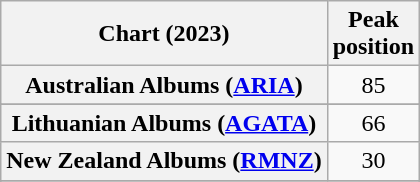<table class="wikitable sortable plainrowheaders" style="text-align:center">
<tr>
<th scope="col">Chart (2023)</th>
<th scope="col">Peak<br>position</th>
</tr>
<tr>
<th scope="row">Australian Albums (<a href='#'>ARIA</a>)</th>
<td>85</td>
</tr>
<tr>
</tr>
<tr>
</tr>
<tr>
</tr>
<tr>
</tr>
<tr>
</tr>
<tr>
<th scope="row">Lithuanian Albums (<a href='#'>AGATA</a>)</th>
<td>66</td>
</tr>
<tr>
<th scope="row">New Zealand Albums (<a href='#'>RMNZ</a>)</th>
<td>30</td>
</tr>
<tr>
</tr>
<tr>
</tr>
<tr>
</tr>
<tr>
</tr>
</table>
